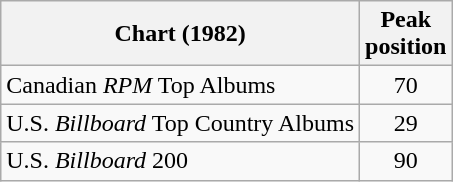<table class="wikitable">
<tr>
<th>Chart (1982)</th>
<th>Peak<br>position</th>
</tr>
<tr>
<td>Canadian <em>RPM</em> Top Albums</td>
<td style="text-align:center;">70</td>
</tr>
<tr>
<td>U.S. <em>Billboard</em> Top Country Albums</td>
<td style="text-align:center;">29</td>
</tr>
<tr>
<td>U.S. <em>Billboard</em> 200</td>
<td style="text-align:center;">90</td>
</tr>
</table>
